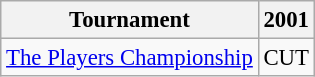<table class="wikitable" style="font-size:95%;text-align:center;">
<tr>
<th>Tournament</th>
<th>2001</th>
</tr>
<tr>
<td align=left><a href='#'>The Players Championship</a></td>
<td>CUT</td>
</tr>
</table>
